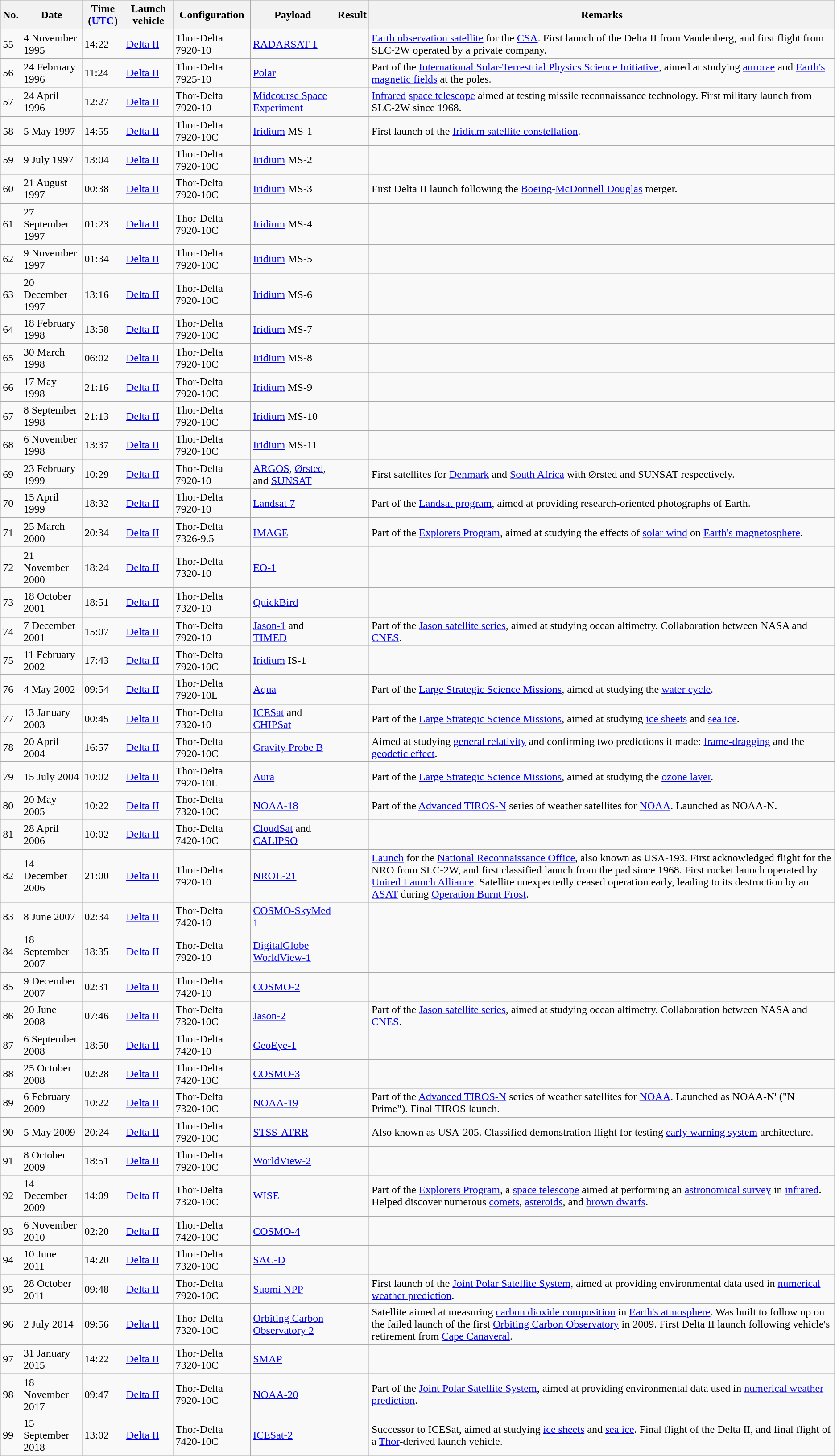<table class="wikitable mw-collapsible mw-collapsed">
<tr>
<th>No.</th>
<th>Date</th>
<th>Time (<a href='#'>UTC</a>)</th>
<th>Launch vehicle</th>
<th>Configuration</th>
<th>Payload</th>
<th>Result</th>
<th>Remarks</th>
</tr>
<tr>
<td>55</td>
<td>4 November 1995</td>
<td>14:22</td>
<td><a href='#'>Delta II</a></td>
<td>Thor-Delta 7920-10</td>
<td><a href='#'>RADARSAT-1</a></td>
<td></td>
<td><a href='#'>Earth observation satellite</a> for the <a href='#'>CSA</a>. First launch of the Delta II from Vandenberg, and first flight from SLC-2W operated by a private company.</td>
</tr>
<tr>
<td>56</td>
<td>24 February 1996</td>
<td>11:24</td>
<td><a href='#'>Delta II</a></td>
<td>Thor-Delta 7925-10</td>
<td><a href='#'>Polar</a></td>
<td></td>
<td>Part of the <a href='#'>International Solar-Terrestrial Physics Science Initiative</a>, aimed at studying <a href='#'>aurorae</a> and <a href='#'>Earth's magnetic fields</a> at the poles.</td>
</tr>
<tr>
<td>57</td>
<td>24 April 1996</td>
<td>12:27</td>
<td><a href='#'>Delta II</a></td>
<td>Thor-Delta 7920-10</td>
<td><a href='#'>Midcourse Space Experiment</a></td>
<td></td>
<td><a href='#'>Infrared</a> <a href='#'>space telescope</a> aimed at testing missile reconnaissance technology. First military launch from SLC-2W since 1968.</td>
</tr>
<tr>
<td>58</td>
<td>5 May 1997</td>
<td>14:55</td>
<td><a href='#'>Delta II</a></td>
<td>Thor-Delta 7920-10C</td>
<td><a href='#'>Iridium</a> MS-1</td>
<td></td>
<td>First launch of the <a href='#'>Iridium satellite constellation</a>.</td>
</tr>
<tr>
<td>59</td>
<td>9 July 1997</td>
<td>13:04</td>
<td><a href='#'>Delta II</a></td>
<td>Thor-Delta 7920-10C</td>
<td><a href='#'>Iridium</a> MS-2</td>
<td></td>
<td></td>
</tr>
<tr>
<td>60</td>
<td>21 August 1997</td>
<td>00:38</td>
<td><a href='#'>Delta II</a></td>
<td>Thor-Delta 7920-10C</td>
<td><a href='#'>Iridium</a> MS-3</td>
<td></td>
<td>First Delta II launch following the <a href='#'>Boeing</a>-<a href='#'>McDonnell Douglas</a> merger.</td>
</tr>
<tr>
<td>61</td>
<td>27 September 1997</td>
<td>01:23</td>
<td><a href='#'>Delta II</a></td>
<td>Thor-Delta 7920-10C</td>
<td><a href='#'>Iridium</a> MS-4</td>
<td></td>
<td></td>
</tr>
<tr>
<td>62</td>
<td>9 November 1997</td>
<td>01:34</td>
<td><a href='#'>Delta II</a></td>
<td>Thor-Delta 7920-10C</td>
<td><a href='#'>Iridium</a> MS-5</td>
<td></td>
<td></td>
</tr>
<tr>
<td>63</td>
<td>20 December 1997</td>
<td>13:16</td>
<td><a href='#'>Delta II</a></td>
<td>Thor-Delta 7920-10C</td>
<td><a href='#'>Iridium</a> MS-6</td>
<td></td>
<td></td>
</tr>
<tr>
<td>64</td>
<td>18 February 1998</td>
<td>13:58</td>
<td><a href='#'>Delta II</a></td>
<td>Thor-Delta 7920-10C</td>
<td><a href='#'>Iridium</a> MS-7</td>
<td></td>
<td></td>
</tr>
<tr>
<td>65</td>
<td>30 March 1998</td>
<td>06:02</td>
<td><a href='#'>Delta II</a></td>
<td>Thor-Delta 7920-10C</td>
<td><a href='#'>Iridium</a> MS-8</td>
<td></td>
<td></td>
</tr>
<tr>
<td>66</td>
<td>17 May 1998</td>
<td>21:16</td>
<td><a href='#'>Delta II</a></td>
<td>Thor-Delta 7920-10C</td>
<td><a href='#'>Iridium</a> MS-9</td>
<td></td>
<td></td>
</tr>
<tr>
<td>67</td>
<td>8 September 1998</td>
<td>21:13</td>
<td><a href='#'>Delta II</a></td>
<td>Thor-Delta 7920-10C</td>
<td><a href='#'>Iridium</a> MS-10</td>
<td></td>
<td></td>
</tr>
<tr>
<td>68</td>
<td>6 November 1998</td>
<td>13:37</td>
<td><a href='#'>Delta II</a></td>
<td>Thor-Delta 7920-10C</td>
<td><a href='#'>Iridium</a> MS-11</td>
<td></td>
<td></td>
</tr>
<tr>
<td>69</td>
<td>23 February 1999</td>
<td>10:29</td>
<td><a href='#'>Delta II</a></td>
<td>Thor-Delta 7920-10</td>
<td><a href='#'>ARGOS</a>, <a href='#'>Ørsted</a>, and <a href='#'>SUNSAT</a></td>
<td></td>
<td>First satellites for <a href='#'>Denmark</a> and <a href='#'>South Africa</a> with Ørsted and SUNSAT respectively.</td>
</tr>
<tr>
<td>70</td>
<td>15 April 1999</td>
<td>18:32</td>
<td><a href='#'>Delta II</a></td>
<td>Thor-Delta 7920-10</td>
<td><a href='#'>Landsat 7</a></td>
<td></td>
<td>Part of the <a href='#'>Landsat program</a>, aimed at providing research-oriented photographs of Earth.</td>
</tr>
<tr>
<td>71</td>
<td>25 March 2000</td>
<td>20:34</td>
<td><a href='#'>Delta II</a></td>
<td>Thor-Delta 7326-9.5</td>
<td><a href='#'>IMAGE</a></td>
<td></td>
<td>Part of the <a href='#'>Explorers Program</a>, aimed at studying the effects of <a href='#'>solar wind</a> on <a href='#'>Earth's magnetosphere</a>.</td>
</tr>
<tr>
<td>72</td>
<td>21 November 2000</td>
<td>18:24</td>
<td><a href='#'>Delta II</a></td>
<td>Thor-Delta 7320-10</td>
<td><a href='#'>EO-1</a></td>
<td></td>
<td></td>
</tr>
<tr>
<td>73</td>
<td>18 October 2001</td>
<td>18:51</td>
<td><a href='#'>Delta II</a></td>
<td>Thor-Delta 7320-10</td>
<td><a href='#'>QuickBird</a></td>
<td></td>
<td></td>
</tr>
<tr>
<td>74</td>
<td>7 December 2001</td>
<td>15:07</td>
<td><a href='#'>Delta II</a></td>
<td>Thor-Delta 7920-10</td>
<td><a href='#'>Jason-1</a> and <a href='#'>TIMED</a></td>
<td></td>
<td>Part of the <a href='#'>Jason satellite series</a>, aimed at studying ocean altimetry. Collaboration between NASA and <a href='#'>CNES</a>.</td>
</tr>
<tr>
<td>75</td>
<td>11 February 2002</td>
<td>17:43</td>
<td><a href='#'>Delta II</a></td>
<td>Thor-Delta 7920-10C</td>
<td><a href='#'>Iridium</a> IS-1</td>
<td></td>
<td></td>
</tr>
<tr>
<td>76</td>
<td>4 May 2002</td>
<td>09:54</td>
<td><a href='#'>Delta II</a></td>
<td>Thor-Delta 7920-10L</td>
<td><a href='#'>Aqua</a></td>
<td></td>
<td>Part of the <a href='#'>Large Strategic Science Missions</a>, aimed at studying the <a href='#'>water cycle</a>.</td>
</tr>
<tr>
<td>77</td>
<td>13 January 2003</td>
<td>00:45</td>
<td><a href='#'>Delta II</a></td>
<td>Thor-Delta 7320-10</td>
<td><a href='#'>ICESat</a> and <a href='#'>CHIPSat</a></td>
<td></td>
<td>Part of the <a href='#'>Large Strategic Science Missions</a>, aimed at studying <a href='#'>ice sheets</a> and <a href='#'>sea ice</a>.</td>
</tr>
<tr>
<td>78</td>
<td>20 April 2004</td>
<td>16:57</td>
<td><a href='#'>Delta II</a></td>
<td>Thor-Delta 7920-10C</td>
<td><a href='#'>Gravity Probe B</a></td>
<td></td>
<td>Aimed at studying <a href='#'>general relativity</a> and confirming two predictions it made: <a href='#'>frame-dragging</a> and the <a href='#'>geodetic effect</a>.</td>
</tr>
<tr>
<td>79</td>
<td>15 July 2004</td>
<td>10:02</td>
<td><a href='#'>Delta II</a></td>
<td>Thor-Delta 7920-10L</td>
<td><a href='#'>Aura</a></td>
<td></td>
<td>Part of the <a href='#'>Large Strategic Science Missions</a>, aimed at studying the <a href='#'>ozone layer</a>.</td>
</tr>
<tr>
<td>80</td>
<td>20 May 2005</td>
<td>10:22</td>
<td><a href='#'>Delta II</a></td>
<td>Thor-Delta 7320-10C</td>
<td><a href='#'>NOAA-18</a></td>
<td></td>
<td>Part of the <a href='#'>Advanced TIROS-N</a> series of weather satellites for <a href='#'>NOAA</a>. Launched as NOAA-N.</td>
</tr>
<tr>
<td>81</td>
<td>28 April 2006</td>
<td>10:02</td>
<td><a href='#'>Delta II</a></td>
<td>Thor-Delta 7420-10C</td>
<td><a href='#'>CloudSat</a> and <a href='#'>CALIPSO</a></td>
<td></td>
<td></td>
</tr>
<tr>
<td>82</td>
<td>14 December 2006</td>
<td>21:00</td>
<td><a href='#'>Delta II</a></td>
<td>Thor-Delta 7920-10</td>
<td><a href='#'>NROL-21</a></td>
<td></td>
<td><a href='#'>Launch</a> for the <a href='#'>National Reconnaissance Office</a>, also known as USA-193. First acknowledged flight for the NRO from SLC-2W, and first classified launch from the pad since 1968. First rocket launch operated by <a href='#'>United Launch Alliance</a>. Satellite unexpectedly ceased operation early, leading to its destruction by an <a href='#'>ASAT</a> during <a href='#'>Operation Burnt Frost</a>.</td>
</tr>
<tr>
<td>83</td>
<td>8 June 2007</td>
<td>02:34</td>
<td><a href='#'>Delta II</a></td>
<td>Thor-Delta 7420-10</td>
<td><a href='#'>COSMO-SkyMed 1</a></td>
<td></td>
<td></td>
</tr>
<tr>
<td>84</td>
<td>18 September 2007</td>
<td>18:35</td>
<td><a href='#'>Delta II</a></td>
<td>Thor-Delta 7920-10</td>
<td><a href='#'>DigitalGlobe</a> <a href='#'>WorldView-1</a></td>
<td></td>
<td></td>
</tr>
<tr>
<td>85</td>
<td>9 December 2007</td>
<td>02:31</td>
<td><a href='#'>Delta II</a></td>
<td>Thor-Delta 7420-10</td>
<td><a href='#'>COSMO-2</a></td>
<td></td>
<td></td>
</tr>
<tr>
<td>86</td>
<td>20 June 2008</td>
<td>07:46</td>
<td><a href='#'>Delta II</a></td>
<td>Thor-Delta 7320-10C</td>
<td><a href='#'>Jason-2</a></td>
<td></td>
<td>Part of the <a href='#'>Jason satellite series</a>, aimed at studying ocean altimetry. Collaboration between NASA and <a href='#'>CNES</a>.</td>
</tr>
<tr>
<td>87</td>
<td>6 September 2008</td>
<td>18:50</td>
<td><a href='#'>Delta II</a></td>
<td>Thor-Delta 7420-10</td>
<td><a href='#'>GeoEye-1</a></td>
<td></td>
<td></td>
</tr>
<tr>
<td>88</td>
<td>25 October 2008</td>
<td>02:28</td>
<td><a href='#'>Delta II</a></td>
<td>Thor-Delta 7420-10C</td>
<td><a href='#'>COSMO-3</a></td>
<td></td>
<td></td>
</tr>
<tr>
<td>89</td>
<td>6 February 2009</td>
<td>10:22</td>
<td><a href='#'>Delta II</a></td>
<td>Thor-Delta 7320-10C</td>
<td><a href='#'>NOAA-19</a></td>
<td></td>
<td>Part of the <a href='#'>Advanced TIROS-N</a> series of weather satellites for <a href='#'>NOAA</a>. Launched as NOAA-N' ("N Prime"). Final TIROS launch.</td>
</tr>
<tr>
<td>90</td>
<td>5 May 2009</td>
<td>20:24</td>
<td><a href='#'>Delta II</a></td>
<td>Thor-Delta 7920-10C</td>
<td><a href='#'>STSS-ATRR</a></td>
<td></td>
<td>Also known as USA-205. Classified demonstration flight for testing <a href='#'>early warning system</a> architecture.</td>
</tr>
<tr>
<td>91</td>
<td>8 October 2009</td>
<td>18:51</td>
<td><a href='#'>Delta II</a></td>
<td>Thor-Delta 7920-10C</td>
<td><a href='#'>WorldView-2</a></td>
<td></td>
<td></td>
</tr>
<tr>
<td>92</td>
<td>14 December 2009</td>
<td>14:09</td>
<td><a href='#'>Delta II</a></td>
<td>Thor-Delta 7320-10C</td>
<td><a href='#'>WISE</a></td>
<td></td>
<td>Part of the <a href='#'>Explorers Program</a>, a <a href='#'>space telescope</a> aimed at performing an <a href='#'>astronomical survey</a> in <a href='#'>infrared</a>. Helped discover numerous <a href='#'>comets</a>, <a href='#'>asteroids</a>, and <a href='#'>brown dwarfs</a>.</td>
</tr>
<tr>
<td>93</td>
<td>6 November 2010</td>
<td>02:20</td>
<td><a href='#'>Delta II</a></td>
<td>Thor-Delta 7420-10C</td>
<td><a href='#'>COSMO-4</a></td>
<td></td>
<td></td>
</tr>
<tr>
<td>94</td>
<td>10 June 2011</td>
<td>14:20</td>
<td><a href='#'>Delta II</a></td>
<td>Thor-Delta 7320-10C</td>
<td><a href='#'>SAC-D</a></td>
<td></td>
<td></td>
</tr>
<tr>
<td>95</td>
<td>28 October 2011</td>
<td>09:48</td>
<td><a href='#'>Delta II</a></td>
<td>Thor-Delta 7920-10C</td>
<td><a href='#'>Suomi NPP</a></td>
<td></td>
<td>First launch of the <a href='#'>Joint Polar Satellite System</a>, aimed at providing environmental data used in <a href='#'>numerical weather prediction</a>.</td>
</tr>
<tr>
<td>96</td>
<td>2 July 2014</td>
<td>09:56</td>
<td><a href='#'>Delta II</a></td>
<td>Thor-Delta 7320-10C</td>
<td><a href='#'>Orbiting Carbon Observatory 2</a></td>
<td></td>
<td>Satellite aimed at measuring <a href='#'>carbon dioxide composition</a> in <a href='#'>Earth's atmosphere</a>. Was built to follow up on the failed launch of the first <a href='#'>Orbiting Carbon Observatory</a> in 2009. First Delta II launch following vehicle's retirement from <a href='#'>Cape Canaveral</a>.</td>
</tr>
<tr>
<td>97</td>
<td>31 January 2015</td>
<td>14:22</td>
<td><a href='#'>Delta II</a></td>
<td>Thor-Delta 7320-10C</td>
<td><a href='#'>SMAP</a></td>
<td></td>
<td></td>
</tr>
<tr>
<td>98</td>
<td>18 November 2017</td>
<td>09:47</td>
<td><a href='#'>Delta II</a></td>
<td>Thor-Delta 7920-10C</td>
<td><a href='#'>NOAA-20</a></td>
<td></td>
<td>Part of the <a href='#'>Joint Polar Satellite System</a>, aimed at providing environmental data used in <a href='#'>numerical weather prediction</a>.</td>
</tr>
<tr>
<td>99</td>
<td>15 September 2018</td>
<td>13:02</td>
<td><a href='#'>Delta II</a></td>
<td>Thor-Delta 7420-10C</td>
<td><a href='#'>ICESat-2</a></td>
<td></td>
<td>Successor to ICESat, aimed at studying <a href='#'>ice sheets</a> and <a href='#'>sea ice</a>. Final flight of the Delta II, and final flight of a <a href='#'>Thor</a>-derived launch vehicle.</td>
</tr>
</table>
